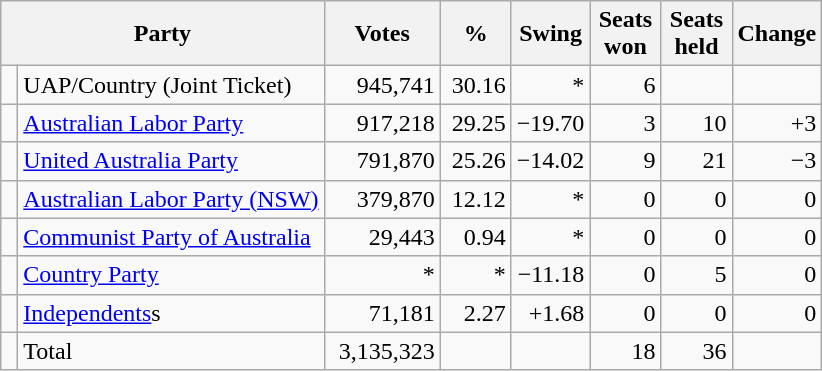<table class="wikitable">
<tr>
<th colspan=2 style="width:180px">Party</th>
<th style="width:70px">Votes</th>
<th style="width:40px">%</th>
<th style="width:40px">Swing</th>
<th style="width:40px">Seats won</th>
<th style="width:40px">Seats held</th>
<th style="width:40px">Change</th>
</tr>
<tr>
<td> </td>
<td>UAP/Country (Joint Ticket)</td>
<td align=right>945,741</td>
<td align=right>30.16</td>
<td align=right>*</td>
<td align=right>6</td>
<td align=right></td>
<td align=right></td>
</tr>
<tr>
<td> </td>
<td><a href='#'>Australian Labor Party</a></td>
<td align=right>917,218</td>
<td align=right>29.25</td>
<td align=right>−19.70</td>
<td align=right>3</td>
<td align=right>10</td>
<td align=right>+3</td>
</tr>
<tr>
<td> </td>
<td><a href='#'>United Australia Party</a></td>
<td align=right>791,870</td>
<td align=right>25.26</td>
<td align=right>−14.02</td>
<td align=right>9</td>
<td align=right>21</td>
<td align=right>−3</td>
</tr>
<tr>
<td> </td>
<td><a href='#'>Australian Labor Party (NSW)</a></td>
<td align=right>379,870</td>
<td align=right>12.12</td>
<td align=right>*</td>
<td align=right>0</td>
<td align=right>0</td>
<td align=right>0</td>
</tr>
<tr>
<td> </td>
<td><a href='#'>Communist Party of Australia</a></td>
<td align=right>29,443</td>
<td align=right>0.94</td>
<td align=right>*</td>
<td align=right>0</td>
<td align=right>0</td>
<td align=right>0</td>
</tr>
<tr>
<td> </td>
<td><a href='#'>Country Party</a></td>
<td align=right>*</td>
<td align=right>*</td>
<td align=right>−11.18</td>
<td align=right>0</td>
<td align=right>5</td>
<td align=right>0</td>
</tr>
<tr>
<td> </td>
<td><a href='#'>Independents</a>s</td>
<td align=right>71,181</td>
<td align=right>2.27</td>
<td align=right>+1.68</td>
<td align=right>0</td>
<td align=right>0</td>
<td align=right>0</td>
</tr>
<tr>
<td> </td>
<td>Total</td>
<td align=right>3,135,323</td>
<td align=right> </td>
<td align=right> </td>
<td align=right>18</td>
<td align=right>36</td>
<td align=right></td>
</tr>
</table>
